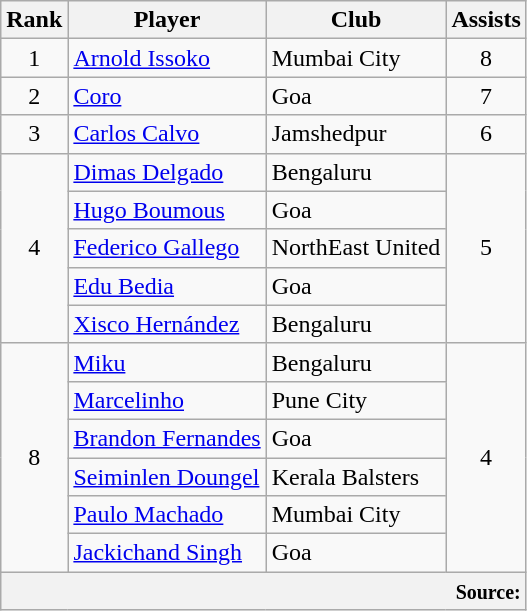<table class="wikitable" style="text-align:center">
<tr>
<th>Rank</th>
<th>Player</th>
<th>Club</th>
<th>Assists</th>
</tr>
<tr>
<td>1</td>
<td align="left"> <a href='#'>Arnold Issoko</a></td>
<td align="left">Mumbai City</td>
<td>8</td>
</tr>
<tr>
<td>2</td>
<td align="left"> <a href='#'>Coro</a></td>
<td align="left">Goa</td>
<td>7</td>
</tr>
<tr>
<td>3</td>
<td align="left"> <a href='#'>Carlos Calvo</a></td>
<td align="left">Jamshedpur</td>
<td>6</td>
</tr>
<tr>
<td rowspan="5">4</td>
<td align="left"> <a href='#'>Dimas Delgado</a></td>
<td align="left">Bengaluru</td>
<td rowspan="5">5</td>
</tr>
<tr>
<td align="left"> <a href='#'>Hugo Boumous</a></td>
<td align="left">Goa</td>
</tr>
<tr>
<td align="left"> <a href='#'>Federico Gallego</a></td>
<td align="left">NorthEast United</td>
</tr>
<tr>
<td align="left"> <a href='#'>Edu Bedia</a></td>
<td align="left">Goa</td>
</tr>
<tr>
<td align="left"> <a href='#'>Xisco Hernández</a></td>
<td align="left">Bengaluru</td>
</tr>
<tr>
<td rowspan="6">8</td>
<td align="left"> <a href='#'>Miku</a></td>
<td align="left">Bengaluru</td>
<td rowspan="6">4</td>
</tr>
<tr>
<td align="left"> <a href='#'>Marcelinho</a></td>
<td align="left">Pune City</td>
</tr>
<tr>
<td align="left"> <a href='#'>Brandon Fernandes</a></td>
<td align="left">Goa</td>
</tr>
<tr>
<td align="left"> <a href='#'>Seiminlen Doungel</a></td>
<td align="left">Kerala Balsters</td>
</tr>
<tr>
<td align="left"> <a href='#'>Paulo Machado</a></td>
<td align="left">Mumbai City</td>
</tr>
<tr>
<td align="left"> <a href='#'>Jackichand Singh</a></td>
<td align="left">Goa</td>
</tr>
<tr>
<th colspan="4" style="text-align:right;"><small>Source:</small></th>
</tr>
</table>
